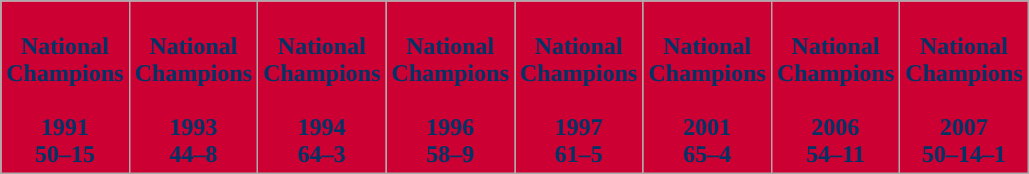<table class="wikitable" style="font-size:100%; text-align:center; border:4px" cellpadding="4">
<tr>
<th style="background:#CC0033; color:#003366;"><br><strong>National<br>Champions<br><br>1991</strong><br>50–15</th>
<th style="background:#CC0033; color:#003366;"><br><strong>National<br>Champions<br><br>1993</strong><br>44–8</th>
<th style="background:#CC0033; color:#003366;"><br><strong>National<br>Champions<br><br>1994</strong><br>64–3</th>
<th style="background:#CC0033; color:#003366;"><br><strong>National<br>Champions<br><br>1996</strong><br>58–9</th>
<th style="background:#CC0033; color:#003366;"><br><strong>National<br>Champions<br><br>1997</strong><br>61–5</th>
<th style="background:#CC0033; color:#003366;"><br><strong>National<br>Champions<br><br>2001</strong><br>65–4</th>
<th style="background:#CC0033; color:#003366;"><br><strong>National<br>Champions<br><br>2006</strong><br>54–11</th>
<th style="background:#CC0033; color:#003366;"><br><strong>National<br>Champions<br><br>2007</strong><br>50–14–1</th>
</tr>
</table>
